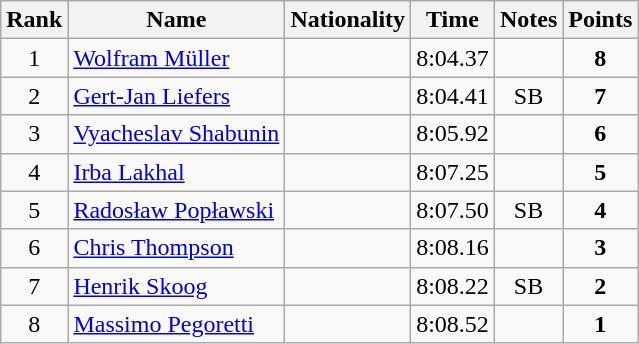<table class="wikitable sortable" style="text-align:center">
<tr>
<th>Rank</th>
<th>Name</th>
<th>Nationality</th>
<th>Time</th>
<th>Notes</th>
<th>Points</th>
</tr>
<tr>
<td>1</td>
<td align=left><a href='#'>Wolfram Müller</a></td>
<td align=left></td>
<td>8:04.37</td>
<td></td>
<td><strong>8</strong></td>
</tr>
<tr>
<td>2</td>
<td align=left><a href='#'>Gert-Jan Liefers</a></td>
<td align=left></td>
<td>8:04.41</td>
<td>SB</td>
<td><strong>7</strong></td>
</tr>
<tr>
<td>3</td>
<td align=left><a href='#'>Vyacheslav Shabunin</a></td>
<td align=left></td>
<td>8:05.92</td>
<td></td>
<td><strong>6</strong></td>
</tr>
<tr>
<td>4</td>
<td align=left><a href='#'>Irba Lakhal</a></td>
<td align=left></td>
<td>8:07.25</td>
<td></td>
<td><strong>5</strong></td>
</tr>
<tr>
<td>5</td>
<td align=left><a href='#'>Radosław Popławski</a></td>
<td align=left></td>
<td>8:07.50</td>
<td>SB</td>
<td><strong>4</strong></td>
</tr>
<tr>
<td>6</td>
<td align=left><a href='#'>Chris Thompson</a></td>
<td align=left></td>
<td>8:08.16</td>
<td></td>
<td><strong>3</strong></td>
</tr>
<tr>
<td>7</td>
<td align=left><a href='#'>Henrik Skoog</a></td>
<td align=left></td>
<td>8:08.22</td>
<td>SB</td>
<td><strong>2</strong></td>
</tr>
<tr>
<td>8</td>
<td align=left><a href='#'>Massimo Pegoretti</a></td>
<td align=left></td>
<td>8:08.52</td>
<td></td>
<td><strong>1</strong></td>
</tr>
</table>
